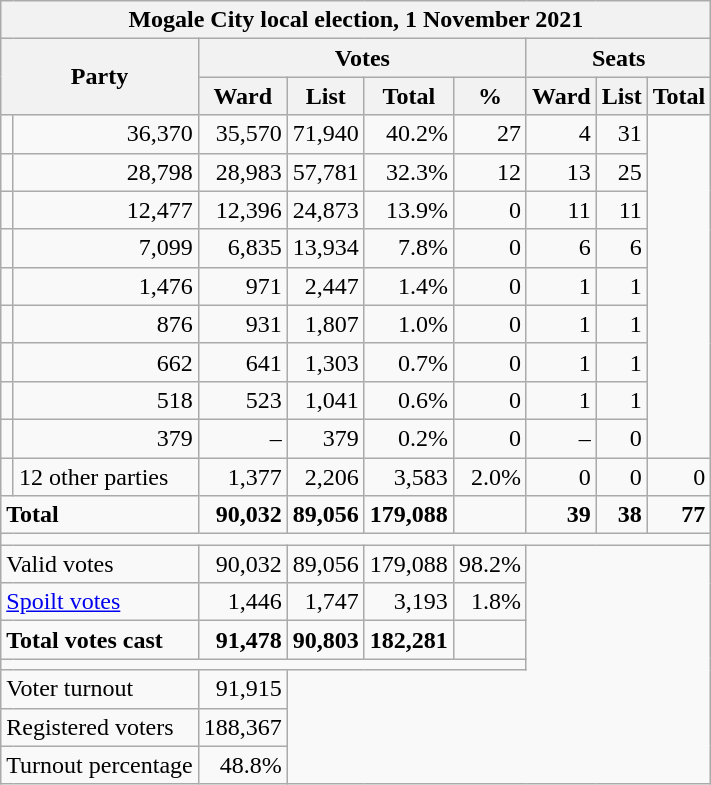<table class=wikitable style="text-align:right">
<tr>
<th colspan="9" align="center">Mogale City local election, 1 November 2021</th>
</tr>
<tr>
<th rowspan="2" colspan="2">Party</th>
<th colspan="4" align="center">Votes</th>
<th colspan="3" align="center">Seats</th>
</tr>
<tr>
<th>Ward</th>
<th>List</th>
<th>Total</th>
<th>%</th>
<th>Ward</th>
<th>List</th>
<th>Total</th>
</tr>
<tr>
<td></td>
<td>36,370</td>
<td>35,570</td>
<td>71,940</td>
<td>40.2%</td>
<td>27</td>
<td>4</td>
<td>31</td>
</tr>
<tr>
<td></td>
<td>28,798</td>
<td>28,983</td>
<td>57,781</td>
<td>32.3%</td>
<td>12</td>
<td>13</td>
<td>25</td>
</tr>
<tr>
<td></td>
<td>12,477</td>
<td>12,396</td>
<td>24,873</td>
<td>13.9%</td>
<td>0</td>
<td>11</td>
<td>11</td>
</tr>
<tr>
<td></td>
<td>7,099</td>
<td>6,835</td>
<td>13,934</td>
<td>7.8%</td>
<td>0</td>
<td>6</td>
<td>6</td>
</tr>
<tr>
<td></td>
<td>1,476</td>
<td>971</td>
<td>2,447</td>
<td>1.4%</td>
<td>0</td>
<td>1</td>
<td>1</td>
</tr>
<tr>
<td></td>
<td>876</td>
<td>931</td>
<td>1,807</td>
<td>1.0%</td>
<td>0</td>
<td>1</td>
<td>1</td>
</tr>
<tr>
<td></td>
<td>662</td>
<td>641</td>
<td>1,303</td>
<td>0.7%</td>
<td>0</td>
<td>1</td>
<td>1</td>
</tr>
<tr>
<td></td>
<td>518</td>
<td>523</td>
<td>1,041</td>
<td>0.6%</td>
<td>0</td>
<td>1</td>
<td>1</td>
</tr>
<tr>
<td></td>
<td>379</td>
<td>–</td>
<td>379</td>
<td>0.2%</td>
<td>0</td>
<td>–</td>
<td>0</td>
</tr>
<tr>
<td></td>
<td style="text-align:left">12 other parties</td>
<td>1,377</td>
<td>2,206</td>
<td>3,583</td>
<td>2.0%</td>
<td>0</td>
<td>0</td>
<td>0</td>
</tr>
<tr>
<td colspan="2" style="text-align:left"><strong>Total</strong></td>
<td><strong>90,032</strong></td>
<td><strong>89,056</strong></td>
<td><strong>179,088</strong></td>
<td></td>
<td><strong>39</strong></td>
<td><strong>38</strong></td>
<td><strong>77</strong></td>
</tr>
<tr>
<td colspan="9"></td>
</tr>
<tr>
<td colspan="2" style="text-align:left">Valid votes</td>
<td>90,032</td>
<td>89,056</td>
<td>179,088</td>
<td>98.2%</td>
</tr>
<tr>
<td colspan="2" style="text-align:left"><a href='#'>Spoilt votes</a></td>
<td>1,446</td>
<td>1,747</td>
<td>3,193</td>
<td>1.8%</td>
</tr>
<tr>
<td colspan="2" style="text-align:left"><strong>Total votes cast</strong></td>
<td><strong>91,478</strong></td>
<td><strong>90,803</strong></td>
<td><strong>182,281</strong></td>
<td></td>
</tr>
<tr>
<td colspan="6"></td>
</tr>
<tr>
<td colspan="2" style="text-align:left">Voter turnout</td>
<td>91,915</td>
</tr>
<tr>
<td colspan="2" style="text-align:left">Registered voters</td>
<td>188,367</td>
</tr>
<tr>
<td colspan="2" style="text-align:left">Turnout percentage</td>
<td>48.8%</td>
</tr>
</table>
